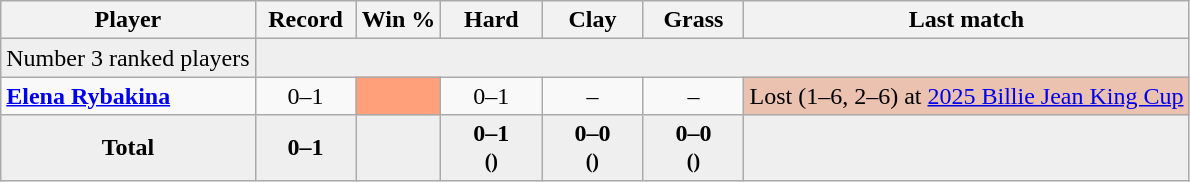<table class="sortable wikitable nowrap" style=text-align:center>
<tr>
<th>Player</th>
<th width=60>Record</th>
<th>Win %</th>
<th width=60>Hard</th>
<th width=60>Clay</th>
<th width=60>Grass</th>
<th>Last match</th>
</tr>
<tr bgcolor=efefef class="sortbottom">
<td align=left>Number 3 ranked players</td>
<td colspan="6"></td>
</tr>
<tr>
<td align=left><strong> <a href='#'>Elena Rybakina</a></strong></td>
<td>0–1</td>
<td bgcolor=ffa07a></td>
<td>0–1</td>
<td>–</td>
<td>–</td>
<td bgcolor="ebc2af" align="left">Lost (1–6, 2–6) at <a href='#'>2025 Billie Jean King Cup</a></td>
</tr>
<tr class=sortbottom style=font-weight:bold;background:#efefef class="sortbottom">
<td>Total</td>
<td>0–1</td>
<td></td>
<td>0–1 <br> <small>()</small></td>
<td>0–0 <br> <small>()</small></td>
<td>0–0 <br> <small>()</small></td>
<td></td>
</tr>
</table>
